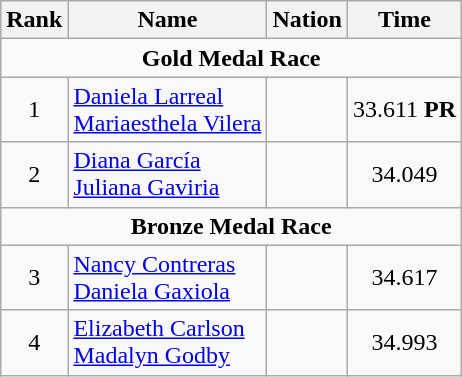<table class="wikitable" style="text-align:center">
<tr>
<th>Rank</th>
<th>Name</th>
<th>Nation</th>
<th>Time</th>
</tr>
<tr>
<td colspan=4><strong>Gold Medal Race</strong></td>
</tr>
<tr>
<td>1</td>
<td align=left><a href='#'>Daniela Larreal</a><br><a href='#'>Mariaesthela Vilera</a></td>
<td align=left></td>
<td>33.611 <strong>PR</strong></td>
</tr>
<tr>
<td>2</td>
<td align=left><a href='#'>Diana García</a><br><a href='#'>Juliana Gaviria</a></td>
<td align=left></td>
<td>34.049</td>
</tr>
<tr>
<td colspan=4><strong>Bronze Medal Race</strong></td>
</tr>
<tr>
<td>3</td>
<td align=left><a href='#'>Nancy Contreras</a><br><a href='#'>Daniela Gaxiola</a></td>
<td align=left></td>
<td>34.617</td>
</tr>
<tr>
<td>4</td>
<td align=left><a href='#'>Elizabeth Carlson</a><br><a href='#'>Madalyn Godby</a></td>
<td align=left></td>
<td>34.993</td>
</tr>
</table>
